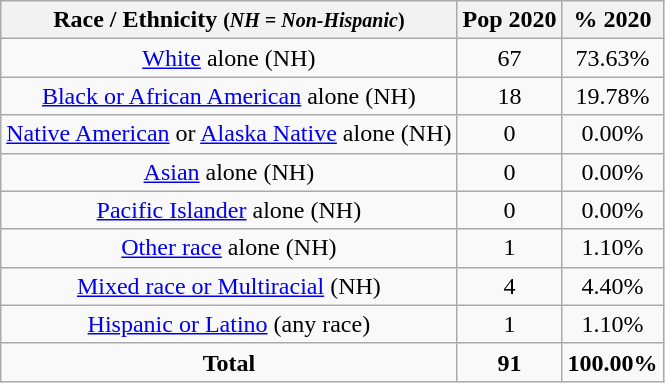<table class="wikitable" style="text-align:center;">
<tr>
<th>Race / Ethnicity <small>(<em>NH = Non-Hispanic</em>)</small></th>
<th>Pop 2020</th>
<th>% 2020</th>
</tr>
<tr>
<td><a href='#'>White</a> alone (NH)</td>
<td>67</td>
<td>73.63%</td>
</tr>
<tr>
<td><a href='#'>Black or African American</a> alone (NH)</td>
<td>18</td>
<td>19.78%</td>
</tr>
<tr>
<td><a href='#'>Native American</a> or <a href='#'>Alaska Native</a> alone (NH)</td>
<td>0</td>
<td>0.00%</td>
</tr>
<tr>
<td><a href='#'>Asian</a> alone (NH)</td>
<td>0</td>
<td>0.00%</td>
</tr>
<tr>
<td><a href='#'>Pacific Islander</a> alone (NH)</td>
<td>0</td>
<td>0.00%</td>
</tr>
<tr>
<td><a href='#'>Other race</a> alone (NH)</td>
<td>1</td>
<td>1.10%</td>
</tr>
<tr>
<td><a href='#'>Mixed race or Multiracial</a> (NH)</td>
<td>4</td>
<td>4.40%</td>
</tr>
<tr>
<td><a href='#'>Hispanic or Latino</a> (any race)</td>
<td>1</td>
<td>1.10%</td>
</tr>
<tr>
<td><strong>Total</strong></td>
<td><strong>91</strong></td>
<td><strong>100.00%</strong></td>
</tr>
</table>
